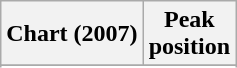<table class="wikitable sortable plainrowheaders" style="text-align:center">
<tr>
<th>Chart (2007)</th>
<th>Peak<br>position</th>
</tr>
<tr>
</tr>
<tr>
</tr>
</table>
